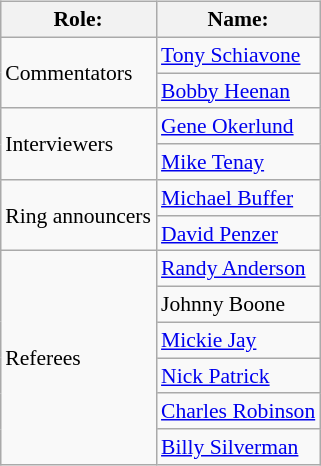<table class=wikitable style="font-size:90%; margin: 0.5em 0 0.5em 1em; float: right; clear: right;">
<tr>
<th>Role:</th>
<th>Name:</th>
</tr>
<tr>
<td rowspan=2>Commentators</td>
<td><a href='#'>Tony Schiavone</a></td>
</tr>
<tr>
<td><a href='#'>Bobby Heenan</a></td>
</tr>
<tr>
<td rowspan=2>Interviewers</td>
<td><a href='#'>Gene Okerlund</a></td>
</tr>
<tr>
<td><a href='#'>Mike Tenay</a></td>
</tr>
<tr>
<td rowspan=2>Ring announcers</td>
<td><a href='#'>Michael Buffer</a></td>
</tr>
<tr>
<td><a href='#'>David Penzer</a></td>
</tr>
<tr>
<td rowspan=6>Referees</td>
<td><a href='#'>Randy Anderson</a></td>
</tr>
<tr>
<td>Johnny Boone</td>
</tr>
<tr>
<td><a href='#'>Mickie Jay</a></td>
</tr>
<tr>
<td><a href='#'>Nick Patrick</a></td>
</tr>
<tr>
<td><a href='#'>Charles Robinson</a></td>
</tr>
<tr>
<td><a href='#'>Billy Silverman</a></td>
</tr>
</table>
